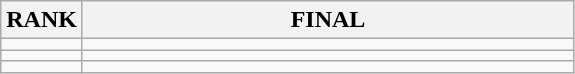<table class="wikitable">
<tr>
<th>RANK</th>
<th align="center" style="width: 20em">FINAL</th>
</tr>
<tr>
<td align="center"></td>
<td></td>
</tr>
<tr>
<td align="center"></td>
<td></td>
</tr>
<tr>
<td align="center"></td>
<td></td>
</tr>
</table>
